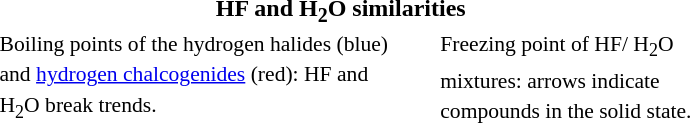<table style="margin:1em auto 1em 1em; text-align:left; width:505px; float:center;" cellpadding="0" cellspacing="0">
<tr>
<td colspan="2" style="text-align:center;"><strong>HF and H<sub>2</sub>O similarities</strong></td>
</tr>
<tr>
<td style="width:285px; padding-right:5px;"></td>
<td style="width:200px; padding-left:5px;"></td>
</tr>
<tr style="vertical-align:top; font-size:.9em;">
<td style="width:285px; padding-right:5px; padding-left:25px; line-height:1.4em; ">Boiling points of the hydrogen halides (blue) and <a href='#'>hydrogen chalcogenides</a> (red): HF and H<sub>2</sub>O break trends.</td>
<td style="width:200px; padding-left:25px; line-height:1.4em; ">Freezing point of HF/ H<sub>2</sub>O mixtures: arrows indicate compounds in the solid state.</td>
</tr>
</table>
